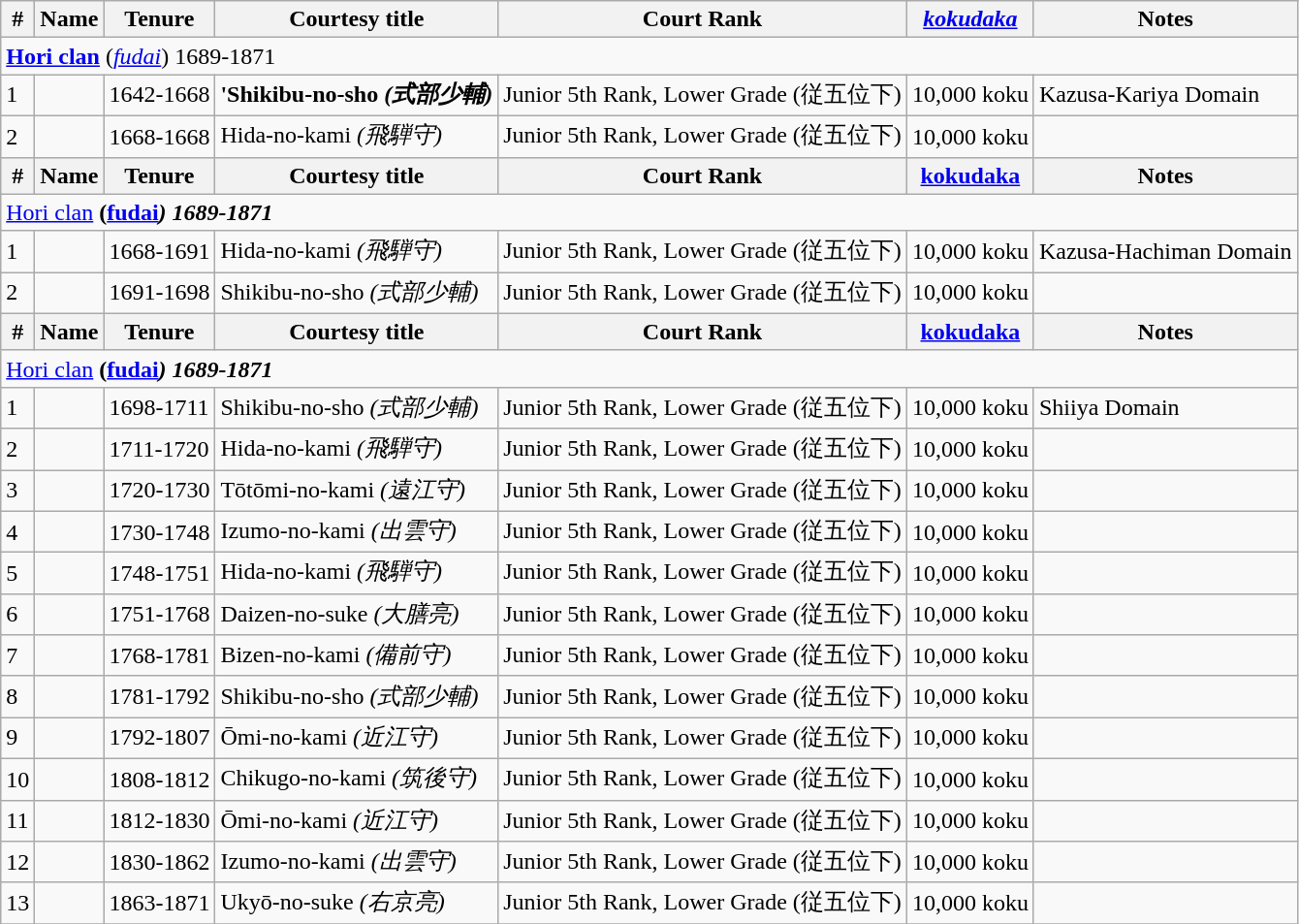<table class=wikitable>
<tr>
<th>#</th>
<th>Name</th>
<th>Tenure</th>
<th>Courtesy title</th>
<th>Court Rank</th>
<th><em><a href='#'>kokudaka</a></em></th>
<th>Notes</th>
</tr>
<tr>
<td colspan=7> <strong><a href='#'>Hori clan</a></strong> (<em><a href='#'>fudai</a></em>) 1689-1871</td>
</tr>
<tr>
<td>1</td>
<td></td>
<td>1642-1668</td>
<td><strong>'Shikibu-no-sho<em> (式部少輔)</td>
<td>Junior 5th Rank, Lower Grade (従五位下)</td>
<td>10,000 </em>koku<em></td>
<td>Kazusa-Kariya Domain</td>
</tr>
<tr>
<td>2</td>
<td></td>
<td>1668-1668</td>
<td></em>Hida-no-kami<em> (飛騨守)</td>
<td>Junior 5th Rank, Lower Grade (従五位下)</td>
<td>10,000 </em>koku<em></td>
<td></td>
</tr>
<tr>
<th>#</th>
<th>Name</th>
<th>Tenure</th>
<th>Courtesy title</th>
<th>Court Rank</th>
<th></em><a href='#'>kokudaka</a><em></th>
<th>Notes</th>
</tr>
<tr>
<td colspan=7> </strong><a href='#'>Hori clan</a><strong> (</em><a href='#'>fudai</a><em>) 1689-1871</td>
</tr>
<tr>
<td>1</td>
<td></td>
<td>1668-1691</td>
<td></em>Hida-no-kami<em> (飛騨守)</td>
<td>Junior 5th Rank, Lower Grade (従五位下)</td>
<td>10,000 </em>koku<em></td>
<td>Kazusa-Hachiman Domain</td>
</tr>
<tr>
<td>2</td>
<td></td>
<td>1691-1698</td>
<td></em>Shikibu-no-sho<em> (式部少輔)</td>
<td>Junior 5th Rank, Lower Grade (従五位下)</td>
<td>10,000 </em>koku<em></td>
<td></td>
</tr>
<tr>
<th>#</th>
<th>Name</th>
<th>Tenure</th>
<th>Courtesy title</th>
<th>Court Rank</th>
<th></em><a href='#'>kokudaka</a><em></th>
<th>Notes</th>
</tr>
<tr>
<td colspan=7> </strong><a href='#'>Hori clan</a><strong> (</em><a href='#'>fudai</a><em>) 1689-1871</td>
</tr>
<tr>
<td>1</td>
<td></td>
<td>1698-1711</td>
<td></em>Shikibu-no-sho<em> (式部少輔)</td>
<td>Junior 5th Rank, Lower Grade (従五位下)</td>
<td>10,000 </em>koku<em></td>
<td>Shiiya Domain</td>
</tr>
<tr>
<td>2</td>
<td></td>
<td>1711-1720</td>
<td></em>Hida-no-kami<em> (飛騨守)</td>
<td>Junior 5th Rank, Lower Grade (従五位下)</td>
<td>10,000 </em>koku<em></td>
<td></td>
</tr>
<tr>
<td>3</td>
<td></td>
<td>1720-1730</td>
<td></em>Tōtōmi-no-kami<em> (遠江守)</td>
<td>Junior 5th Rank, Lower Grade (従五位下)</td>
<td>10,000 </em>koku<em></td>
<td></td>
</tr>
<tr>
<td>4</td>
<td></td>
<td>1730-1748</td>
<td></em>Izumo-no-kami<em> (出雲守)</td>
<td>Junior 5th Rank, Lower Grade (従五位下)</td>
<td>10,000 </em>koku<em></td>
<td></td>
</tr>
<tr>
<td>5</td>
<td></td>
<td>1748-1751</td>
<td></em>Hida-no-kami<em> (飛騨守)</td>
<td>Junior 5th Rank, Lower Grade (従五位下)</td>
<td>10,000 </em>koku<em></td>
<td></td>
</tr>
<tr>
<td>6</td>
<td></td>
<td>1751-1768</td>
<td></em>Daizen-no-suke<em> (大膳亮)</td>
<td>Junior 5th Rank, Lower Grade (従五位下)</td>
<td>10,000 </em>koku<em></td>
<td></td>
</tr>
<tr>
<td>7</td>
<td></td>
<td>1768-1781</td>
<td></em>Bizen-no-kami<em> (備前守)</td>
<td>Junior 5th Rank, Lower Grade (従五位下)</td>
<td>10,000 </em>koku<em></td>
<td></td>
</tr>
<tr>
<td>8</td>
<td></td>
<td>1781-1792</td>
<td></em>Shikibu-no-sho<em> (式部少輔)</td>
<td>Junior 5th Rank, Lower Grade (従五位下)</td>
<td>10,000 </em>koku<em></td>
<td></td>
</tr>
<tr>
<td>9</td>
<td></td>
<td>1792-1807</td>
<td></em>Ōmi-no-kami<em> (近江守)</td>
<td>Junior 5th Rank, Lower Grade (従五位下)</td>
<td>10,000 </em>koku<em></td>
<td></td>
</tr>
<tr>
<td>10</td>
<td></td>
<td>1808-1812</td>
<td></em>Chikugo-no-kami<em> (筑後守)</td>
<td>Junior 5th Rank, Lower Grade (従五位下)</td>
<td>10,000 </em>koku<em></td>
<td></td>
</tr>
<tr>
<td>11</td>
<td></td>
<td>1812-1830</td>
<td></em>Ōmi-no-kami<em> (近江守)</td>
<td>Junior 5th Rank, Lower Grade (従五位下)</td>
<td>10,000 </em>koku<em></td>
<td></td>
</tr>
<tr>
<td>12</td>
<td></td>
<td>1830-1862</td>
<td></em>Izumo-no-kami<em> (出雲守)</td>
<td>Junior 5th Rank, Lower Grade (従五位下)</td>
<td>10,000 </em>koku<em></td>
<td></td>
</tr>
<tr>
<td>13</td>
<td></td>
<td>1863-1871</td>
<td></em>Ukyō-no-suke<em> (右京亮)</td>
<td>Junior 5th Rank, Lower Grade (従五位下)</td>
<td>10,000 </em>koku<em></td>
<td></td>
</tr>
<tr>
</tr>
</table>
